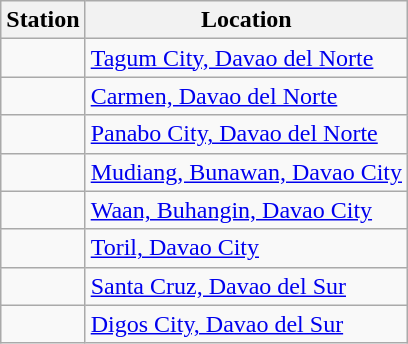<table class="wikitable">
<tr>
<th>Station</th>
<th>Location</th>
</tr>
<tr>
<td></td>
<td><a href='#'>Tagum City, Davao del Norte</a></td>
</tr>
<tr>
<td></td>
<td><a href='#'>Carmen, Davao del Norte</a></td>
</tr>
<tr>
<td></td>
<td><a href='#'>Panabo City, Davao del Norte</a></td>
</tr>
<tr>
<td></td>
<td><a href='#'>Mudiang, Bunawan, Davao City</a></td>
</tr>
<tr>
<td></td>
<td><a href='#'>Waan, Buhangin, Davao City</a></td>
</tr>
<tr>
<td></td>
<td><a href='#'>Toril, Davao City</a></td>
</tr>
<tr>
<td></td>
<td><a href='#'>Santa Cruz, Davao del Sur</a></td>
</tr>
<tr>
<td></td>
<td><a href='#'>Digos City, Davao del Sur</a></td>
</tr>
</table>
